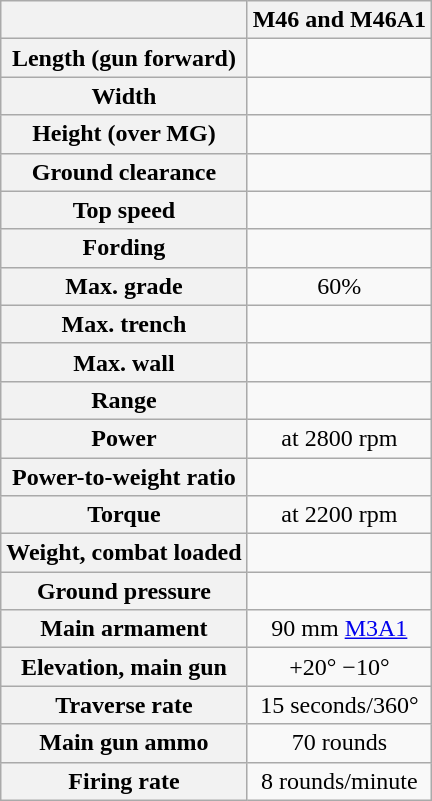<table class="wikitable" style="text-align:center;">
<tr>
<th></th>
<th>M46 and M46A1</th>
</tr>
<tr>
<th>Length (gun forward)</th>
<td></td>
</tr>
<tr>
<th>Width</th>
<td></td>
</tr>
<tr>
<th>Height (over MG)</th>
<td></td>
</tr>
<tr>
<th>Ground clearance</th>
<td></td>
</tr>
<tr>
<th>Top speed</th>
<td></td>
</tr>
<tr>
<th>Fording</th>
<td></td>
</tr>
<tr>
<th>Max. grade</th>
<td>60%</td>
</tr>
<tr>
<th>Max. trench</th>
<td></td>
</tr>
<tr>
<th>Max. wall</th>
<td></td>
</tr>
<tr>
<th>Range</th>
<td></td>
</tr>
<tr>
<th>Power</th>
<td> at 2800 rpm</td>
</tr>
<tr>
<th>Power-to-weight ratio</th>
<td></td>
</tr>
<tr>
<th>Torque</th>
<td> at 2200 rpm</td>
</tr>
<tr>
<th>Weight, combat loaded</th>
<td></td>
</tr>
<tr>
<th>Ground pressure</th>
<td></td>
</tr>
<tr>
<th>Main armament</th>
<td>90 mm <a href='#'>M3A1</a></td>
</tr>
<tr>
<th>Elevation, main gun</th>
<td>+20° −10°</td>
</tr>
<tr>
<th>Traverse rate</th>
<td>15 seconds/360°</td>
</tr>
<tr>
<th>Main gun ammo</th>
<td>70 rounds</td>
</tr>
<tr>
<th>Firing rate</th>
<td>8 rounds/minute</td>
</tr>
</table>
